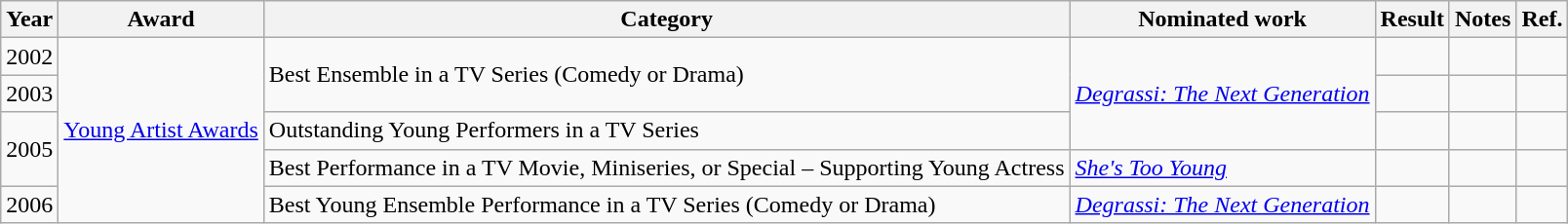<table class="wikitable">
<tr>
<th>Year</th>
<th>Award</th>
<th>Category</th>
<th>Nominated work</th>
<th>Result</th>
<th>Notes</th>
<th>Ref.</th>
</tr>
<tr>
<td>2002</td>
<td rowspan="5"><a href='#'>Young Artist Awards</a></td>
<td rowspan="2">Best Ensemble in a TV Series (Comedy or Drama)</td>
<td rowspan="3"><em><a href='#'>Degrassi: The Next Generation</a></em></td>
<td></td>
<td></td>
<td></td>
</tr>
<tr>
<td>2003</td>
<td></td>
<td></td>
<td></td>
</tr>
<tr>
<td rowspan="2">2005</td>
<td>Outstanding Young Performers in a TV Series</td>
<td></td>
<td></td>
<td></td>
</tr>
<tr>
<td>Best Performance in a TV Movie, Miniseries, or Special – Supporting Young Actress</td>
<td><em><a href='#'>She's Too Young</a></em></td>
<td></td>
<td></td>
<td></td>
</tr>
<tr>
<td>2006</td>
<td>Best Young Ensemble Performance in a TV Series (Comedy or Drama)</td>
<td><em><a href='#'>Degrassi: The Next Generation</a></em></td>
<td></td>
<td></td>
<td></td>
</tr>
</table>
